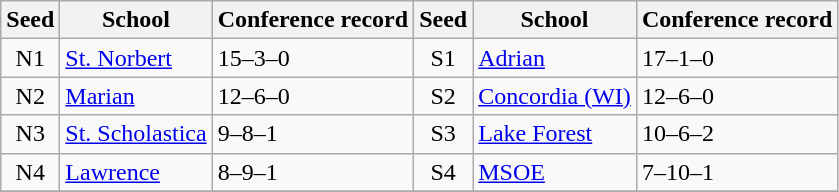<table class="wikitable">
<tr>
<th>Seed</th>
<th>School</th>
<th>Conference record</th>
<th>Seed</th>
<th>School</th>
<th>Conference record</th>
</tr>
<tr>
<td align=center>N1</td>
<td><a href='#'>St. Norbert</a></td>
<td>15–3–0</td>
<td align=center>S1</td>
<td><a href='#'>Adrian</a></td>
<td>17–1–0</td>
</tr>
<tr>
<td align=center>N2</td>
<td><a href='#'>Marian</a></td>
<td>12–6–0</td>
<td align=center>S2</td>
<td><a href='#'>Concordia (WI)</a></td>
<td>12–6–0</td>
</tr>
<tr>
<td align=center>N3</td>
<td><a href='#'>St. Scholastica</a></td>
<td>9–8–1</td>
<td align=center>S3</td>
<td><a href='#'>Lake Forest</a></td>
<td>10–6–2</td>
</tr>
<tr>
<td align=center>N4</td>
<td><a href='#'>Lawrence</a></td>
<td>8–9–1</td>
<td align=center>S4</td>
<td><a href='#'>MSOE</a></td>
<td>7–10–1</td>
</tr>
<tr>
</tr>
</table>
